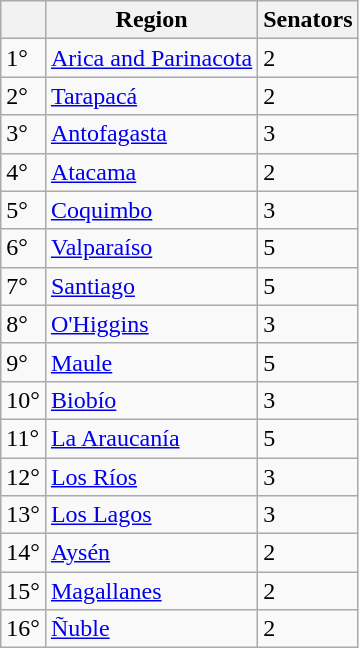<table class="wikitable">
<tr>
<th></th>
<th>Region</th>
<th>Senators</th>
</tr>
<tr>
<td>1°</td>
<td><a href='#'>Arica and Parinacota</a></td>
<td>2</td>
</tr>
<tr>
<td>2°</td>
<td><a href='#'>Tarapacá</a></td>
<td>2</td>
</tr>
<tr>
<td>3°</td>
<td><a href='#'>Antofagasta</a></td>
<td>3</td>
</tr>
<tr>
<td>4°</td>
<td><a href='#'>Atacama</a></td>
<td>2</td>
</tr>
<tr>
<td>5°</td>
<td><a href='#'>Coquimbo</a></td>
<td>3</td>
</tr>
<tr>
<td>6°</td>
<td><a href='#'>Valparaíso</a></td>
<td>5</td>
</tr>
<tr>
<td>7°</td>
<td><a href='#'>Santiago</a></td>
<td>5</td>
</tr>
<tr>
<td>8°</td>
<td><a href='#'>O'Higgins</a></td>
<td>3</td>
</tr>
<tr>
<td>9°</td>
<td><a href='#'>Maule</a></td>
<td>5</td>
</tr>
<tr>
<td>10°</td>
<td><a href='#'>Biobío</a></td>
<td>3</td>
</tr>
<tr>
<td>11°</td>
<td><a href='#'>La Araucanía</a></td>
<td>5</td>
</tr>
<tr>
<td>12°</td>
<td><a href='#'>Los Ríos</a></td>
<td>3</td>
</tr>
<tr>
<td>13°</td>
<td><a href='#'>Los Lagos</a></td>
<td>3</td>
</tr>
<tr>
<td>14°</td>
<td><a href='#'>Aysén</a></td>
<td>2</td>
</tr>
<tr>
<td>15°</td>
<td><a href='#'>Magallanes</a></td>
<td>2</td>
</tr>
<tr>
<td>16°</td>
<td><a href='#'>Ñuble</a></td>
<td>2</td>
</tr>
</table>
